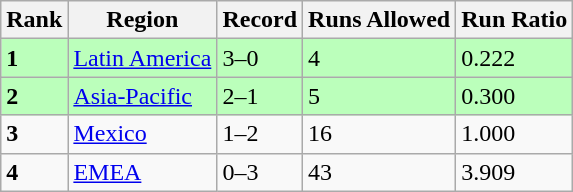<table class="wikitable">
<tr>
<th>Rank</th>
<th>Region</th>
<th>Record</th>
<th>Runs Allowed</th>
<th>Run Ratio</th>
</tr>
<tr bgcolor=#bbffbb>
<td><strong>1</strong></td>
<td> <a href='#'>Latin America</a></td>
<td>3–0</td>
<td>4</td>
<td>0.222</td>
</tr>
<tr bgcolor=#bbffbb>
<td><strong>2</strong></td>
<td> <a href='#'>Asia-Pacific</a></td>
<td>2–1</td>
<td>5</td>
<td>0.300</td>
</tr>
<tr>
<td><strong>3</strong></td>
<td> <a href='#'>Mexico</a></td>
<td>1–2</td>
<td>16</td>
<td>1.000</td>
</tr>
<tr>
<td><strong>4</strong></td>
<td> <a href='#'>EMEA</a></td>
<td>0–3</td>
<td>43</td>
<td>3.909</td>
</tr>
</table>
